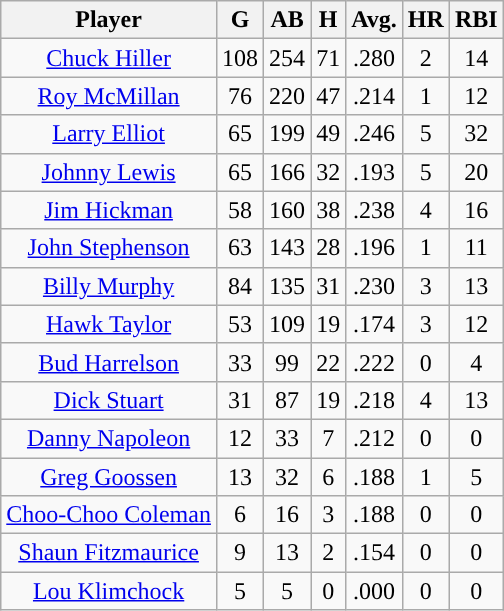<table class="wikitable sortable">
<tr>
<th>Player</th>
<th>G</th>
<th>AB</th>
<th>H</th>
<th>Avg.</th>
<th>HR</th>
<th>RBI</th>
</tr>
<tr align="center">
<td><a href='#'>Chuck Hiller</a></td>
<td>108</td>
<td>254</td>
<td>71</td>
<td>.280</td>
<td>2</td>
<td>14</td>
</tr>
<tr align="center">
<td><a href='#'>Roy McMillan</a></td>
<td>76</td>
<td>220</td>
<td>47</td>
<td>.214</td>
<td>1</td>
<td>12</td>
</tr>
<tr align="center">
<td><a href='#'>Larry Elliot</a></td>
<td>65</td>
<td>199</td>
<td>49</td>
<td>.246</td>
<td>5</td>
<td>32</td>
</tr>
<tr align="center">
<td><a href='#'>Johnny Lewis</a></td>
<td>65</td>
<td>166</td>
<td>32</td>
<td>.193</td>
<td>5</td>
<td>20</td>
</tr>
<tr align="center">
<td><a href='#'>Jim Hickman</a></td>
<td>58</td>
<td>160</td>
<td>38</td>
<td>.238</td>
<td>4</td>
<td>16</td>
</tr>
<tr align="center">
<td><a href='#'>John Stephenson</a></td>
<td>63</td>
<td>143</td>
<td>28</td>
<td>.196</td>
<td>1</td>
<td>11</td>
</tr>
<tr align="center">
<td><a href='#'>Billy Murphy</a></td>
<td>84</td>
<td>135</td>
<td>31</td>
<td>.230</td>
<td>3</td>
<td>13</td>
</tr>
<tr align="center">
<td><a href='#'>Hawk Taylor</a></td>
<td>53</td>
<td>109</td>
<td>19</td>
<td>.174</td>
<td>3</td>
<td>12</td>
</tr>
<tr align="center">
<td><a href='#'>Bud Harrelson</a></td>
<td>33</td>
<td>99</td>
<td>22</td>
<td>.222</td>
<td>0</td>
<td>4</td>
</tr>
<tr align="center">
<td><a href='#'>Dick Stuart</a></td>
<td>31</td>
<td>87</td>
<td>19</td>
<td>.218</td>
<td>4</td>
<td>13</td>
</tr>
<tr align="center">
<td><a href='#'>Danny Napoleon</a></td>
<td>12</td>
<td>33</td>
<td>7</td>
<td>.212</td>
<td>0</td>
<td>0</td>
</tr>
<tr align="center">
<td><a href='#'>Greg Goossen</a></td>
<td>13</td>
<td>32</td>
<td>6</td>
<td>.188</td>
<td>1</td>
<td>5</td>
</tr>
<tr align="center">
<td><a href='#'>Choo-Choo Coleman</a></td>
<td>6</td>
<td>16</td>
<td>3</td>
<td>.188</td>
<td>0</td>
<td>0</td>
</tr>
<tr align="center">
<td><a href='#'>Shaun Fitzmaurice</a></td>
<td>9</td>
<td>13</td>
<td>2</td>
<td>.154</td>
<td>0</td>
<td>0</td>
</tr>
<tr align="center">
<td><a href='#'>Lou Klimchock</a></td>
<td>5</td>
<td>5</td>
<td>0</td>
<td>.000</td>
<td>0</td>
<td>0</td>
</tr>
</table>
